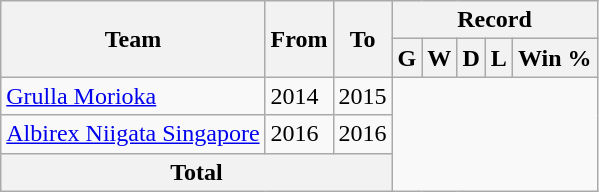<table class="wikitable" style="text-align: center">
<tr>
<th rowspan="2">Team</th>
<th rowspan="2">From</th>
<th rowspan="2">To</th>
<th colspan="5">Record</th>
</tr>
<tr>
<th>G</th>
<th>W</th>
<th>D</th>
<th>L</th>
<th>Win %</th>
</tr>
<tr>
<td align="left"><a href='#'>Grulla Morioka</a></td>
<td align="left">2014</td>
<td align="left">2015<br></td>
</tr>
<tr>
<td align="left"><a href='#'>Albirex Niigata Singapore</a></td>
<td align="left">2016</td>
<td align="left">2016<br></td>
</tr>
<tr>
<th colspan="3">Total<br></th>
</tr>
</table>
